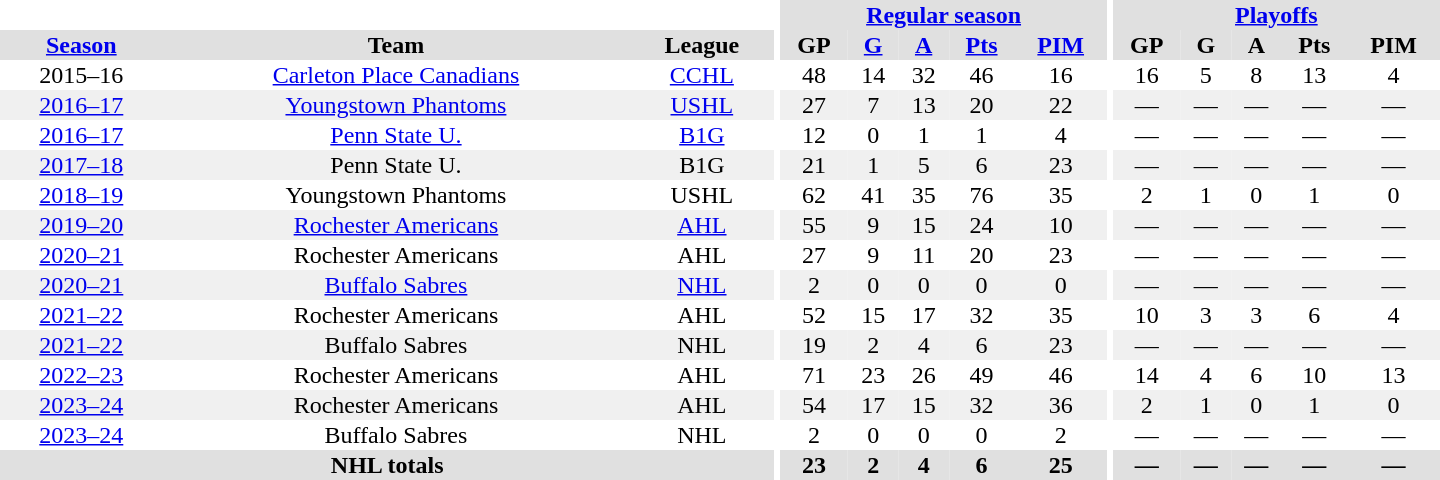<table border="0" cellpadding="1" cellspacing="0" style="text-align:center; width:60em">
<tr bgcolor="#e0e0e0">
<th colspan="3" bgcolor="#ffffff"></th>
<th rowspan="99" bgcolor="#ffffff"></th>
<th colspan="5"><a href='#'>Regular season</a></th>
<th rowspan="99" bgcolor="#ffffff"></th>
<th colspan="5"><a href='#'>Playoffs</a></th>
</tr>
<tr bgcolor="#e0e0e0">
<th><a href='#'>Season</a></th>
<th>Team</th>
<th>League</th>
<th>GP</th>
<th><a href='#'>G</a></th>
<th><a href='#'>A</a></th>
<th><a href='#'>Pts</a></th>
<th><a href='#'>PIM</a></th>
<th>GP</th>
<th>G</th>
<th>A</th>
<th>Pts</th>
<th>PIM</th>
</tr>
<tr>
<td>2015–16</td>
<td><a href='#'>Carleton Place Canadians</a></td>
<td><a href='#'>CCHL</a></td>
<td>48</td>
<td>14</td>
<td>32</td>
<td>46</td>
<td>16</td>
<td>16</td>
<td>5</td>
<td>8</td>
<td>13</td>
<td>4</td>
</tr>
<tr bgcolor="#f0f0f0">
<td><a href='#'>2016–17</a></td>
<td><a href='#'>Youngstown Phantoms</a></td>
<td><a href='#'>USHL</a></td>
<td>27</td>
<td>7</td>
<td>13</td>
<td>20</td>
<td>22</td>
<td>—</td>
<td>—</td>
<td>—</td>
<td>—</td>
<td>—</td>
</tr>
<tr>
<td><a href='#'>2016–17</a></td>
<td><a href='#'>Penn State U.</a></td>
<td><a href='#'>B1G</a></td>
<td>12</td>
<td>0</td>
<td>1</td>
<td>1</td>
<td>4</td>
<td>—</td>
<td>—</td>
<td>—</td>
<td>—</td>
<td>—</td>
</tr>
<tr bgcolor="#f0f0f0">
<td><a href='#'>2017–18</a></td>
<td>Penn State U.</td>
<td>B1G</td>
<td>21</td>
<td>1</td>
<td>5</td>
<td>6</td>
<td>23</td>
<td>—</td>
<td>—</td>
<td>—</td>
<td>—</td>
<td>—</td>
</tr>
<tr>
<td><a href='#'>2018–19</a></td>
<td>Youngstown Phantoms</td>
<td>USHL</td>
<td>62</td>
<td>41</td>
<td>35</td>
<td>76</td>
<td>35</td>
<td>2</td>
<td>1</td>
<td>0</td>
<td>1</td>
<td>0</td>
</tr>
<tr bgcolor="#f0f0f0">
<td><a href='#'>2019–20</a></td>
<td><a href='#'>Rochester Americans</a></td>
<td><a href='#'>AHL</a></td>
<td>55</td>
<td>9</td>
<td>15</td>
<td>24</td>
<td>10</td>
<td>—</td>
<td>—</td>
<td>—</td>
<td>—</td>
<td>—</td>
</tr>
<tr>
<td><a href='#'>2020–21</a></td>
<td>Rochester Americans</td>
<td>AHL</td>
<td>27</td>
<td>9</td>
<td>11</td>
<td>20</td>
<td>23</td>
<td>—</td>
<td>—</td>
<td>—</td>
<td>—</td>
<td>—</td>
</tr>
<tr bgcolor="#f0f0f0">
<td><a href='#'>2020–21</a></td>
<td><a href='#'>Buffalo Sabres</a></td>
<td><a href='#'>NHL</a></td>
<td>2</td>
<td>0</td>
<td>0</td>
<td>0</td>
<td>0</td>
<td>—</td>
<td>—</td>
<td>—</td>
<td>—</td>
<td>—</td>
</tr>
<tr>
<td><a href='#'>2021–22</a></td>
<td>Rochester Americans</td>
<td>AHL</td>
<td>52</td>
<td>15</td>
<td>17</td>
<td>32</td>
<td>35</td>
<td>10</td>
<td>3</td>
<td>3</td>
<td>6</td>
<td>4</td>
</tr>
<tr bgcolor="#f0f0f0">
<td><a href='#'>2021–22</a></td>
<td>Buffalo Sabres</td>
<td>NHL</td>
<td>19</td>
<td>2</td>
<td>4</td>
<td>6</td>
<td>23</td>
<td>—</td>
<td>—</td>
<td>—</td>
<td>—</td>
<td>—</td>
</tr>
<tr>
<td><a href='#'>2022–23</a></td>
<td>Rochester Americans</td>
<td>AHL</td>
<td>71</td>
<td>23</td>
<td>26</td>
<td>49</td>
<td>46</td>
<td>14</td>
<td>4</td>
<td>6</td>
<td>10</td>
<td>13</td>
</tr>
<tr bgcolor="#f0f0f0">
<td><a href='#'>2023–24</a></td>
<td>Rochester Americans</td>
<td>AHL</td>
<td>54</td>
<td>17</td>
<td>15</td>
<td>32</td>
<td>36</td>
<td>2</td>
<td>1</td>
<td>0</td>
<td>1</td>
<td>0</td>
</tr>
<tr>
<td><a href='#'>2023–24</a></td>
<td>Buffalo Sabres</td>
<td>NHL</td>
<td>2</td>
<td>0</td>
<td>0</td>
<td>0</td>
<td>2</td>
<td>—</td>
<td>—</td>
<td>—</td>
<td>—</td>
<td>—</td>
</tr>
<tr bgcolor="#e0e0e0">
<th colspan="3">NHL totals</th>
<th>23</th>
<th>2</th>
<th>4</th>
<th>6</th>
<th>25</th>
<th>—</th>
<th>—</th>
<th>—</th>
<th>—</th>
<th>—</th>
</tr>
</table>
